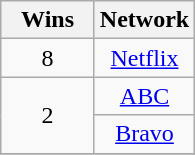<table class="wikitable floatright" rowspan="2" style="text-align:center;" background: #f6e39c;>
<tr>
<th scope="col" style="width:55px;">Wins</th>
<th scope="col" style="text-align:center;">Network</th>
</tr>
<tr>
<td>8</td>
<td><a href='#'>Netflix</a></td>
</tr>
<tr>
<td rowspan="2">2</td>
<td><a href='#'>ABC</a></td>
</tr>
<tr>
<td><a href='#'>Bravo</a></td>
</tr>
<tr>
</tr>
</table>
